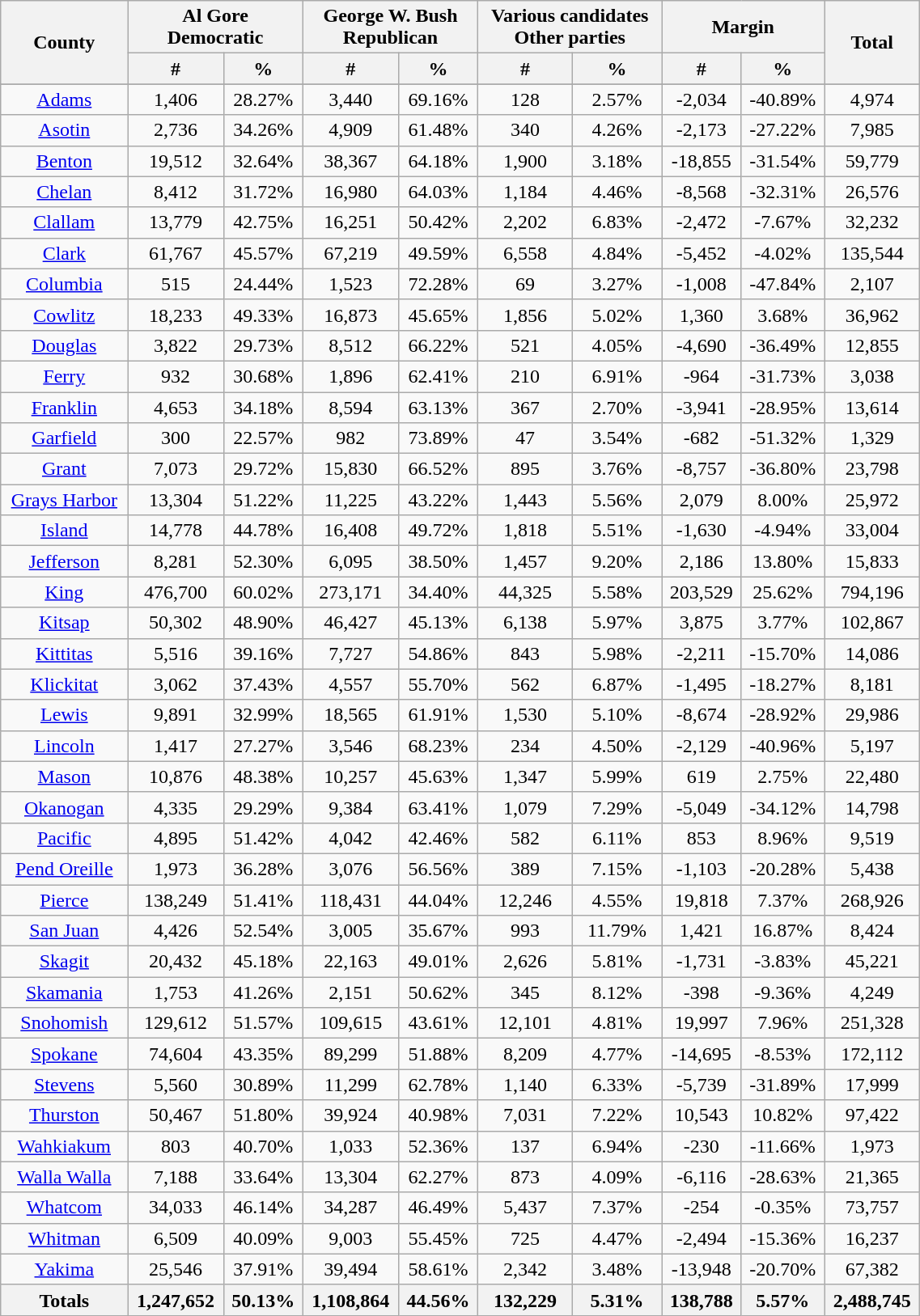<table width="60%" class="wikitable sortable">
<tr>
<th rowspan="2">County</th>
<th colspan="2">Al Gore<br>Democratic</th>
<th colspan="2">George W. Bush<br>Republican</th>
<th colspan="2">Various candidates<br>Other parties</th>
<th colspan="2">Margin</th>
<th rowspan="2">Total</th>
</tr>
<tr>
<th style="text-align:center;" data-sort-type="number">#</th>
<th style="text-align:center;" data-sort-type="number">%</th>
<th style="text-align:center;" data-sort-type="number">#</th>
<th style="text-align:center;" data-sort-type="number">%</th>
<th style="text-align:center;" data-sort-type="number">#</th>
<th style="text-align:center;" data-sort-type="number">%</th>
<th style="text-align:center;" data-sort-type="number">#</th>
<th style="text-align:center;" data-sort-type="number">%</th>
</tr>
<tr>
</tr>
<tr style="text-align:center;">
<td><a href='#'>Adams</a></td>
<td>1,406</td>
<td>28.27%</td>
<td>3,440</td>
<td>69.16%</td>
<td>128</td>
<td>2.57%</td>
<td>-2,034</td>
<td>-40.89%</td>
<td>4,974</td>
</tr>
<tr style="text-align:center;">
<td><a href='#'>Asotin</a></td>
<td>2,736</td>
<td>34.26%</td>
<td>4,909</td>
<td>61.48%</td>
<td>340</td>
<td>4.26%</td>
<td>-2,173</td>
<td>-27.22%</td>
<td>7,985</td>
</tr>
<tr style="text-align:center;">
<td><a href='#'>Benton</a></td>
<td>19,512</td>
<td>32.64%</td>
<td>38,367</td>
<td>64.18%</td>
<td>1,900</td>
<td>3.18%</td>
<td>-18,855</td>
<td>-31.54%</td>
<td>59,779</td>
</tr>
<tr style="text-align:center;">
<td><a href='#'>Chelan</a></td>
<td>8,412</td>
<td>31.72%</td>
<td>16,980</td>
<td>64.03%</td>
<td>1,184</td>
<td>4.46%</td>
<td>-8,568</td>
<td>-32.31%</td>
<td>26,576</td>
</tr>
<tr style="text-align:center;">
<td><a href='#'>Clallam</a></td>
<td>13,779</td>
<td>42.75%</td>
<td>16,251</td>
<td>50.42%</td>
<td>2,202</td>
<td>6.83%</td>
<td>-2,472</td>
<td>-7.67%</td>
<td>32,232</td>
</tr>
<tr style="text-align:center;">
<td><a href='#'>Clark</a></td>
<td>61,767</td>
<td>45.57%</td>
<td>67,219</td>
<td>49.59%</td>
<td>6,558</td>
<td>4.84%</td>
<td>-5,452</td>
<td>-4.02%</td>
<td>135,544</td>
</tr>
<tr style="text-align:center;">
<td><a href='#'>Columbia</a></td>
<td>515</td>
<td>24.44%</td>
<td>1,523</td>
<td>72.28%</td>
<td>69</td>
<td>3.27%</td>
<td>-1,008</td>
<td>-47.84%</td>
<td>2,107</td>
</tr>
<tr style="text-align:center;">
<td><a href='#'>Cowlitz</a></td>
<td>18,233</td>
<td>49.33%</td>
<td>16,873</td>
<td>45.65%</td>
<td>1,856</td>
<td>5.02%</td>
<td>1,360</td>
<td>3.68%</td>
<td>36,962</td>
</tr>
<tr style="text-align:center;">
<td><a href='#'>Douglas</a></td>
<td>3,822</td>
<td>29.73%</td>
<td>8,512</td>
<td>66.22%</td>
<td>521</td>
<td>4.05%</td>
<td>-4,690</td>
<td>-36.49%</td>
<td>12,855</td>
</tr>
<tr style="text-align:center;">
<td><a href='#'>Ferry</a></td>
<td>932</td>
<td>30.68%</td>
<td>1,896</td>
<td>62.41%</td>
<td>210</td>
<td>6.91%</td>
<td>-964</td>
<td>-31.73%</td>
<td>3,038</td>
</tr>
<tr style="text-align:center;">
<td><a href='#'>Franklin</a></td>
<td>4,653</td>
<td>34.18%</td>
<td>8,594</td>
<td>63.13%</td>
<td>367</td>
<td>2.70%</td>
<td>-3,941</td>
<td>-28.95%</td>
<td>13,614</td>
</tr>
<tr style="text-align:center;">
<td><a href='#'>Garfield</a></td>
<td>300</td>
<td>22.57%</td>
<td>982</td>
<td>73.89%</td>
<td>47</td>
<td>3.54%</td>
<td>-682</td>
<td>-51.32%</td>
<td>1,329</td>
</tr>
<tr style="text-align:center;">
<td><a href='#'>Grant</a></td>
<td>7,073</td>
<td>29.72%</td>
<td>15,830</td>
<td>66.52%</td>
<td>895</td>
<td>3.76%</td>
<td>-8,757</td>
<td>-36.80%</td>
<td>23,798</td>
</tr>
<tr style="text-align:center;">
<td><a href='#'>Grays Harbor</a></td>
<td>13,304</td>
<td>51.22%</td>
<td>11,225</td>
<td>43.22%</td>
<td>1,443</td>
<td>5.56%</td>
<td>2,079</td>
<td>8.00%</td>
<td>25,972</td>
</tr>
<tr style="text-align:center;">
<td><a href='#'>Island</a></td>
<td>14,778</td>
<td>44.78%</td>
<td>16,408</td>
<td>49.72%</td>
<td>1,818</td>
<td>5.51%</td>
<td>-1,630</td>
<td>-4.94%</td>
<td>33,004</td>
</tr>
<tr style="text-align:center;">
<td><a href='#'>Jefferson</a></td>
<td>8,281</td>
<td>52.30%</td>
<td>6,095</td>
<td>38.50%</td>
<td>1,457</td>
<td>9.20%</td>
<td>2,186</td>
<td>13.80%</td>
<td>15,833</td>
</tr>
<tr style="text-align:center;">
<td><a href='#'>King</a></td>
<td>476,700</td>
<td>60.02%</td>
<td>273,171</td>
<td>34.40%</td>
<td>44,325</td>
<td>5.58%</td>
<td>203,529</td>
<td>25.62%</td>
<td>794,196</td>
</tr>
<tr style="text-align:center;">
<td><a href='#'>Kitsap</a></td>
<td>50,302</td>
<td>48.90%</td>
<td>46,427</td>
<td>45.13%</td>
<td>6,138</td>
<td>5.97%</td>
<td>3,875</td>
<td>3.77%</td>
<td>102,867</td>
</tr>
<tr style="text-align:center;">
<td><a href='#'>Kittitas</a></td>
<td>5,516</td>
<td>39.16%</td>
<td>7,727</td>
<td>54.86%</td>
<td>843</td>
<td>5.98%</td>
<td>-2,211</td>
<td>-15.70%</td>
<td>14,086</td>
</tr>
<tr style="text-align:center;">
<td><a href='#'>Klickitat</a></td>
<td>3,062</td>
<td>37.43%</td>
<td>4,557</td>
<td>55.70%</td>
<td>562</td>
<td>6.87%</td>
<td>-1,495</td>
<td>-18.27%</td>
<td>8,181</td>
</tr>
<tr style="text-align:center;">
<td><a href='#'>Lewis</a></td>
<td>9,891</td>
<td>32.99%</td>
<td>18,565</td>
<td>61.91%</td>
<td>1,530</td>
<td>5.10%</td>
<td>-8,674</td>
<td>-28.92%</td>
<td>29,986</td>
</tr>
<tr style="text-align:center;">
<td><a href='#'>Lincoln</a></td>
<td>1,417</td>
<td>27.27%</td>
<td>3,546</td>
<td>68.23%</td>
<td>234</td>
<td>4.50%</td>
<td>-2,129</td>
<td>-40.96%</td>
<td>5,197</td>
</tr>
<tr style="text-align:center;">
<td><a href='#'>Mason</a></td>
<td>10,876</td>
<td>48.38%</td>
<td>10,257</td>
<td>45.63%</td>
<td>1,347</td>
<td>5.99%</td>
<td>619</td>
<td>2.75%</td>
<td>22,480</td>
</tr>
<tr style="text-align:center;">
<td><a href='#'>Okanogan</a></td>
<td>4,335</td>
<td>29.29%</td>
<td>9,384</td>
<td>63.41%</td>
<td>1,079</td>
<td>7.29%</td>
<td>-5,049</td>
<td>-34.12%</td>
<td>14,798</td>
</tr>
<tr style="text-align:center;">
<td><a href='#'>Pacific</a></td>
<td>4,895</td>
<td>51.42%</td>
<td>4,042</td>
<td>42.46%</td>
<td>582</td>
<td>6.11%</td>
<td>853</td>
<td>8.96%</td>
<td>9,519</td>
</tr>
<tr style="text-align:center;">
<td><a href='#'>Pend Oreille</a></td>
<td>1,973</td>
<td>36.28%</td>
<td>3,076</td>
<td>56.56%</td>
<td>389</td>
<td>7.15%</td>
<td>-1,103</td>
<td>-20.28%</td>
<td>5,438</td>
</tr>
<tr style="text-align:center;">
<td><a href='#'>Pierce</a></td>
<td>138,249</td>
<td>51.41%</td>
<td>118,431</td>
<td>44.04%</td>
<td>12,246</td>
<td>4.55%</td>
<td>19,818</td>
<td>7.37%</td>
<td>268,926</td>
</tr>
<tr style="text-align:center;">
<td><a href='#'>San Juan</a></td>
<td>4,426</td>
<td>52.54%</td>
<td>3,005</td>
<td>35.67%</td>
<td>993</td>
<td>11.79%</td>
<td>1,421</td>
<td>16.87%</td>
<td>8,424</td>
</tr>
<tr style="text-align:center;">
<td><a href='#'>Skagit</a></td>
<td>20,432</td>
<td>45.18%</td>
<td>22,163</td>
<td>49.01%</td>
<td>2,626</td>
<td>5.81%</td>
<td>-1,731</td>
<td>-3.83%</td>
<td>45,221</td>
</tr>
<tr style="text-align:center;">
<td><a href='#'>Skamania</a></td>
<td>1,753</td>
<td>41.26%</td>
<td>2,151</td>
<td>50.62%</td>
<td>345</td>
<td>8.12%</td>
<td>-398</td>
<td>-9.36%</td>
<td>4,249</td>
</tr>
<tr style="text-align:center;">
<td><a href='#'>Snohomish</a></td>
<td>129,612</td>
<td>51.57%</td>
<td>109,615</td>
<td>43.61%</td>
<td>12,101</td>
<td>4.81%</td>
<td>19,997</td>
<td>7.96%</td>
<td>251,328</td>
</tr>
<tr style="text-align:center;">
<td><a href='#'>Spokane</a></td>
<td>74,604</td>
<td>43.35%</td>
<td>89,299</td>
<td>51.88%</td>
<td>8,209</td>
<td>4.77%</td>
<td>-14,695</td>
<td>-8.53%</td>
<td>172,112</td>
</tr>
<tr style="text-align:center;">
<td><a href='#'>Stevens</a></td>
<td>5,560</td>
<td>30.89%</td>
<td>11,299</td>
<td>62.78%</td>
<td>1,140</td>
<td>6.33%</td>
<td>-5,739</td>
<td>-31.89%</td>
<td>17,999</td>
</tr>
<tr style="text-align:center;">
<td><a href='#'>Thurston</a></td>
<td>50,467</td>
<td>51.80%</td>
<td>39,924</td>
<td>40.98%</td>
<td>7,031</td>
<td>7.22%</td>
<td>10,543</td>
<td>10.82%</td>
<td>97,422</td>
</tr>
<tr style="text-align:center;">
<td><a href='#'>Wahkiakum</a></td>
<td>803</td>
<td>40.70%</td>
<td>1,033</td>
<td>52.36%</td>
<td>137</td>
<td>6.94%</td>
<td>-230</td>
<td>-11.66%</td>
<td>1,973</td>
</tr>
<tr style="text-align:center;">
<td><a href='#'>Walla Walla</a></td>
<td>7,188</td>
<td>33.64%</td>
<td>13,304</td>
<td>62.27%</td>
<td>873</td>
<td>4.09%</td>
<td>-6,116</td>
<td>-28.63%</td>
<td>21,365</td>
</tr>
<tr style="text-align:center;">
<td><a href='#'>Whatcom</a></td>
<td>34,033</td>
<td>46.14%</td>
<td>34,287</td>
<td>46.49%</td>
<td>5,437</td>
<td>7.37%</td>
<td>-254</td>
<td>-0.35%</td>
<td>73,757</td>
</tr>
<tr style="text-align:center;">
<td><a href='#'>Whitman</a></td>
<td>6,509</td>
<td>40.09%</td>
<td>9,003</td>
<td>55.45%</td>
<td>725</td>
<td>4.47%</td>
<td>-2,494</td>
<td>-15.36%</td>
<td>16,237</td>
</tr>
<tr style="text-align:center;">
<td><a href='#'>Yakima</a></td>
<td>25,546</td>
<td>37.91%</td>
<td>39,494</td>
<td>58.61%</td>
<td>2,342</td>
<td>3.48%</td>
<td>-13,948</td>
<td>-20.70%</td>
<td>67,382</td>
</tr>
<tr>
<th>Totals</th>
<th>1,247,652</th>
<th>50.13%</th>
<th>1,108,864</th>
<th>44.56%</th>
<th>132,229</th>
<th>5.31%</th>
<th>138,788</th>
<th>5.57%</th>
<th>2,488,745</th>
</tr>
</table>
